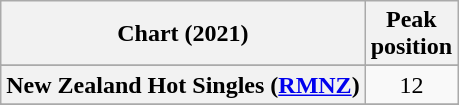<table class="wikitable sortable plainrowheaders" style="text-align:center">
<tr>
<th scope="col">Chart (2021)</th>
<th scope="col">Peak<br>position</th>
</tr>
<tr>
</tr>
<tr>
</tr>
<tr>
</tr>
<tr>
<th scope="row">New Zealand Hot Singles (<a href='#'>RMNZ</a>)</th>
<td>12</td>
</tr>
<tr>
</tr>
<tr>
</tr>
<tr>
</tr>
</table>
